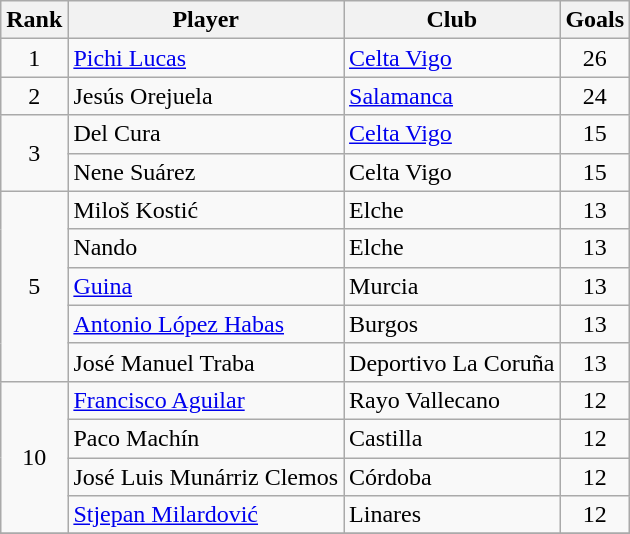<table class="wikitable" style="text-align:center">
<tr>
<th>Rank</th>
<th>Player</th>
<th>Club</th>
<th>Goals</th>
</tr>
<tr>
<td>1</td>
<td style="text-align:left;"> <a href='#'>Pichi Lucas</a></td>
<td align="left"><a href='#'>Celta Vigo</a></td>
<td>26</td>
</tr>
<tr>
<td>2</td>
<td style="text-align:left;"> Jesús Orejuela</td>
<td align="left"><a href='#'>Salamanca</a></td>
<td>24</td>
</tr>
<tr>
<td rowspan=2>3</td>
<td style="text-align:left;"> Del Cura</td>
<td align="left"><a href='#'>Celta Vigo</a></td>
<td>15</td>
</tr>
<tr>
<td style="text-align:left;"> Nene Suárez</td>
<td align="left">Celta Vigo</td>
<td>15</td>
</tr>
<tr>
<td rowspan=5>5</td>
<td style="text-align:left;"> Miloš Kostić</td>
<td align="left">Elche</td>
<td>13</td>
</tr>
<tr>
<td style="text-align:left;"> Nando</td>
<td align="left">Elche</td>
<td>13</td>
</tr>
<tr>
<td style="text-align:left;"> <a href='#'>Guina</a></td>
<td align="left">Murcia</td>
<td>13</td>
</tr>
<tr>
<td style="text-align:left;"> <a href='#'>Antonio López Habas</a></td>
<td align="left">Burgos</td>
<td>13</td>
</tr>
<tr>
<td style="text-align:left;"> José Manuel Traba</td>
<td align="left">Deportivo La Coruña</td>
<td>13</td>
</tr>
<tr>
<td rowspan=4>10</td>
<td style="text-align:left;"> <a href='#'>Francisco Aguilar</a></td>
<td align="left">Rayo Vallecano</td>
<td>12</td>
</tr>
<tr>
<td style="text-align:left;"> Paco Machín</td>
<td align="left">Castilla</td>
<td>12</td>
</tr>
<tr>
<td style="text-align:left;"> José Luis Munárriz Clemos</td>
<td align="left">Córdoba</td>
<td>12</td>
</tr>
<tr>
<td style="text-align:left;"> <a href='#'>Stjepan Milardović</a></td>
<td align="left">Linares</td>
<td>12</td>
</tr>
<tr>
</tr>
</table>
